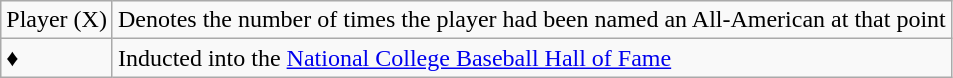<table class="wikitable">
<tr>
<td>Player (X)</td>
<td>Denotes the number of times the player had been named an All-American at that point</td>
</tr>
<tr>
<td>♦</td>
<td>Inducted into the <a href='#'>National College Baseball Hall of Fame</a></td>
</tr>
</table>
